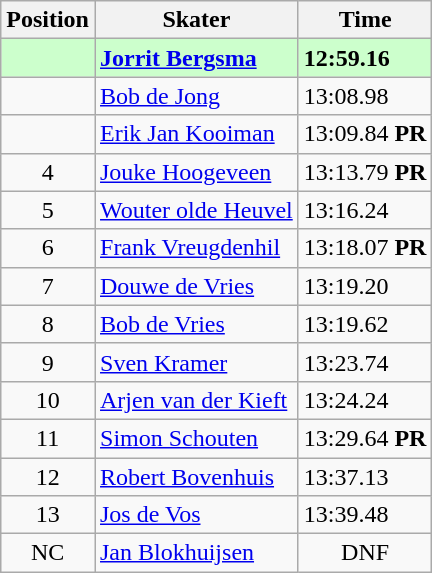<table class="wikitable">
<tr>
<th>Position</th>
<th>Skater</th>
<th>Time</th>
</tr>
<tr bgcolor=ccffcc>
<td align="center"></td>
<td><strong><a href='#'>Jorrit Bergsma</a></strong></td>
<td><strong>12:59.16</strong></td>
</tr>
<tr>
<td align="center"></td>
<td><a href='#'>Bob de Jong</a></td>
<td>13:08.98</td>
</tr>
<tr>
<td align="center"></td>
<td><a href='#'>Erik Jan Kooiman</a></td>
<td>13:09.84 <strong>PR</strong></td>
</tr>
<tr>
<td align="center">4</td>
<td><a href='#'>Jouke Hoogeveen</a></td>
<td>13:13.79 <strong>PR</strong></td>
</tr>
<tr>
<td align="center">5</td>
<td><a href='#'>Wouter olde Heuvel</a></td>
<td>13:16.24</td>
</tr>
<tr>
<td align="center">6</td>
<td><a href='#'>Frank Vreugdenhil</a></td>
<td>13:18.07 <strong>PR</strong></td>
</tr>
<tr>
<td align="center">7</td>
<td><a href='#'>Douwe de Vries</a></td>
<td>13:19.20</td>
</tr>
<tr>
<td align="center">8</td>
<td><a href='#'>Bob de Vries</a></td>
<td>13:19.62</td>
</tr>
<tr>
<td align="center">9</td>
<td><a href='#'>Sven Kramer</a></td>
<td>13:23.74</td>
</tr>
<tr>
<td align="center">10</td>
<td><a href='#'>Arjen van der Kieft</a></td>
<td>13:24.24</td>
</tr>
<tr>
<td align="center">11</td>
<td><a href='#'>Simon Schouten</a></td>
<td>13:29.64 <strong>PR</strong></td>
</tr>
<tr>
<td align="center">12</td>
<td><a href='#'>Robert Bovenhuis</a></td>
<td>13:37.13</td>
</tr>
<tr>
<td align="center">13</td>
<td><a href='#'>Jos de Vos</a></td>
<td>13:39.48</td>
</tr>
<tr>
<td align="center">NC</td>
<td><a href='#'>Jan Blokhuijsen</a></td>
<td align="center">DNF</td>
</tr>
</table>
